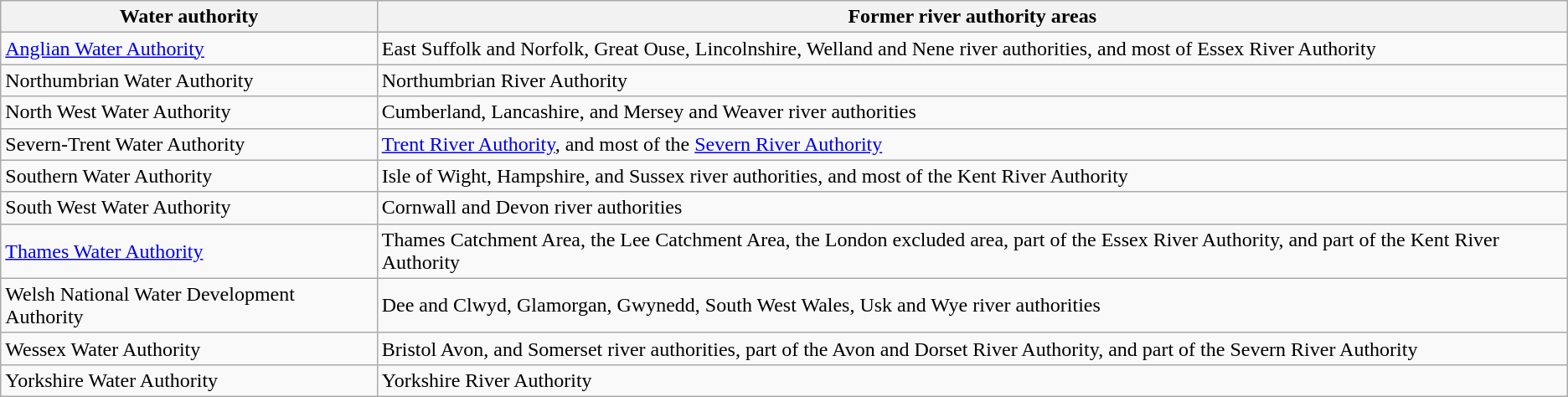<table class="wikitable">
<tr>
<th>Water authority</th>
<th>Former river authority areas</th>
</tr>
<tr>
<td><a href='#'>Anglian Water Authority</a></td>
<td>East Suffolk and Norfolk, Great Ouse, Lincolnshire, Welland and Nene river authorities, and most of Essex River Authority</td>
</tr>
<tr>
<td>Northumbrian Water Authority</td>
<td>Northumbrian River Authority</td>
</tr>
<tr>
<td>North West Water Authority</td>
<td>Cumberland, Lancashire, and Mersey and Weaver river authorities</td>
</tr>
<tr>
<td>Severn-Trent Water Authority</td>
<td><a href='#'>Trent River Authority</a>, and most of the <a href='#'>Severn River Authority</a></td>
</tr>
<tr>
<td>Southern Water Authority</td>
<td>Isle of Wight, Hampshire, and Sussex river authorities, and most of the Kent River Authority</td>
</tr>
<tr>
<td>South West Water Authority</td>
<td>Cornwall and Devon river authorities</td>
</tr>
<tr>
<td><a href='#'>Thames Water Authority</a></td>
<td>Thames Catchment Area, the Lee Catchment Area, the London excluded area, part of the Essex River Authority, and part of the Kent River Authority</td>
</tr>
<tr>
<td>Welsh National Water Development Authority</td>
<td>Dee and Clwyd, Glamorgan, Gwynedd, South West Wales, Usk and Wye river authorities</td>
</tr>
<tr>
<td>Wessex Water Authority</td>
<td>Bristol Avon, and Somerset river authorities, part of the Avon and Dorset River Authority, and part of the Severn River Authority</td>
</tr>
<tr>
<td>Yorkshire Water Authority</td>
<td>Yorkshire River Authority</td>
</tr>
</table>
